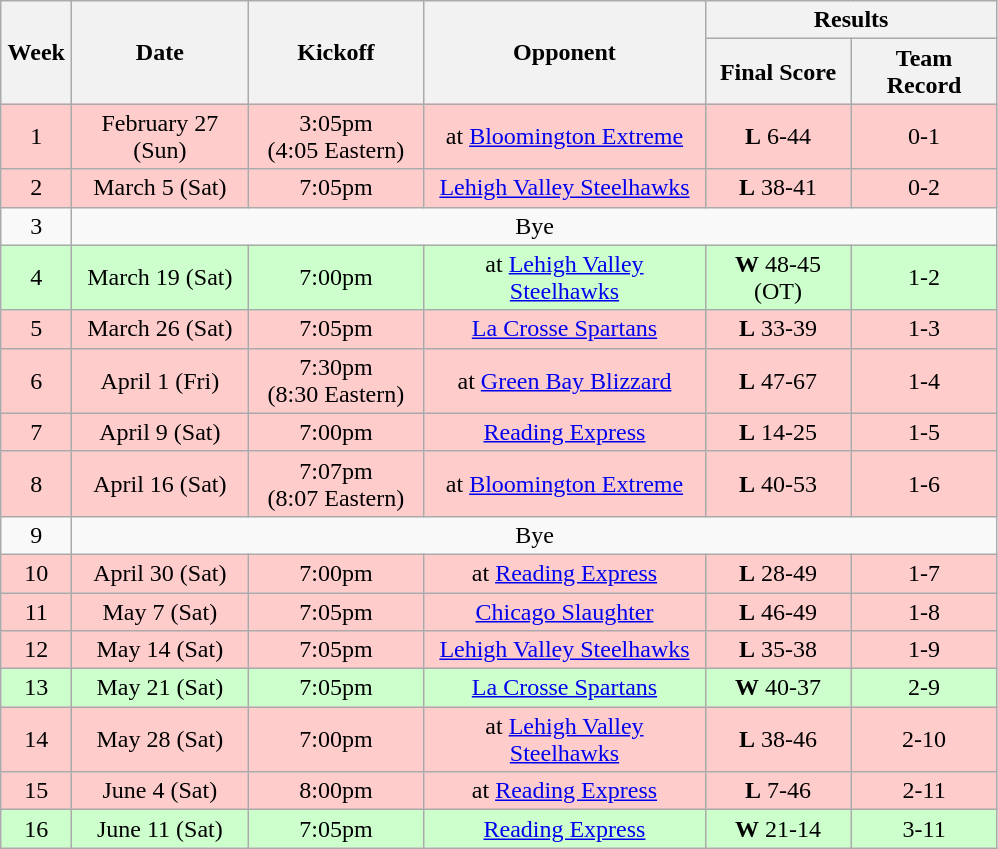<table class="wikitable">
<tr>
<th rowspan="2" width="40">Week</th>
<th rowspan="2" width="110">Date</th>
<th rowspan="2" width="110">Kickoff</th>
<th rowspan="2" width="180">Opponent</th>
<th colspan="2" width="180">Results</th>
</tr>
<tr>
<th width="90">Final Score</th>
<th width="90">Team Record</th>
</tr>
<tr align="center" bgcolor="#FFCCCC">
<td align="center">1</td>
<td align="center">February 27 (Sun)</td>
<td align="center">3:05pm <br>(4:05 Eastern)</td>
<td align="center">at <a href='#'>Bloomington Extreme</a></td>
<td align="center"><strong>L</strong> 6-44</td>
<td align="center">0-1</td>
</tr>
<tr align="center" bgcolor="#FFCCCC">
<td align="center">2</td>
<td align="center">March 5 (Sat)</td>
<td align="center">7:05pm</td>
<td align="center"><a href='#'>Lehigh Valley Steelhawks</a></td>
<td align="center"><strong>L</strong> 38-41</td>
<td align="center">0-2</td>
</tr>
<tr>
<td align="center">3</td>
<td colSpan=5 align="center">Bye</td>
</tr>
<tr align="center" bgcolor="#CCFFCC">
<td align="center">4</td>
<td align="center">March 19 (Sat)</td>
<td align="center">7:00pm</td>
<td align="center">at <a href='#'>Lehigh Valley Steelhawks</a></td>
<td align="center"><strong>W</strong> 48-45 (OT)</td>
<td align="center">1-2</td>
</tr>
<tr align="center" bgcolor="#FFCCCC">
<td align="center">5</td>
<td align="center">March 26 (Sat)</td>
<td align="center">7:05pm</td>
<td align="center"><a href='#'>La Crosse Spartans</a></td>
<td align="center"><strong>L</strong> 33-39</td>
<td align="center">1-3</td>
</tr>
<tr align="center" bgcolor="#FFCCCC">
<td align="center">6</td>
<td align="center">April 1 (Fri)</td>
<td align="center">7:30pm<br>(8:30 Eastern)</td>
<td align="center">at <a href='#'>Green Bay Blizzard</a></td>
<td align="center"><strong>L</strong> 47-67</td>
<td align="center">1-4</td>
</tr>
<tr align="center" bgcolor="#FFCCCC">
<td align="center">7</td>
<td align="center">April 9 (Sat)</td>
<td align="center">7:00pm</td>
<td align="center"><a href='#'>Reading Express</a></td>
<td align="center"><strong>L</strong> 14-25</td>
<td align="center">1-5</td>
</tr>
<tr align="center" bgcolor="#FFCCCC">
<td align="center">8</td>
<td align="center">April 16 (Sat)</td>
<td align="center">7:07pm<br>(8:07 Eastern)</td>
<td align="center">at <a href='#'>Bloomington Extreme</a></td>
<td align="center"><strong>L</strong> 40-53</td>
<td align="center">1-6</td>
</tr>
<tr>
<td align="center">9</td>
<td colSpan=5 align="center">Bye</td>
</tr>
<tr align="center" bgcolor="#FFCCCC">
<td align="center">10</td>
<td align="center">April 30 (Sat)</td>
<td align="center">7:00pm</td>
<td align="center">at <a href='#'>Reading Express</a></td>
<td align="center"><strong>L</strong> 28-49</td>
<td align="center">1-7</td>
</tr>
<tr align="center" bgcolor="#FFCCCC">
<td align="center">11</td>
<td align="center">May 7 (Sat)</td>
<td align="center">7:05pm</td>
<td align="center"><a href='#'>Chicago Slaughter</a></td>
<td align="center"><strong>L</strong> 46-49</td>
<td align="center">1-8</td>
</tr>
<tr align="center" bgcolor="#FFCCCC">
<td align="center">12</td>
<td align="center">May 14 (Sat)</td>
<td align="center">7:05pm</td>
<td align="center"><a href='#'>Lehigh Valley Steelhawks</a></td>
<td align="center"><strong>L</strong> 35-38</td>
<td align="center">1-9</td>
</tr>
<tr align="center" bgcolor="#CCFFCC">
<td align="center">13</td>
<td align="center">May 21 (Sat)</td>
<td align="center">7:05pm</td>
<td align="center"><a href='#'>La Crosse Spartans</a></td>
<td align="center"><strong>W</strong> 40-37</td>
<td align="center">2-9</td>
</tr>
<tr align="center" bgcolor="#FFCCCC">
<td align="center">14</td>
<td align="center">May 28 (Sat)</td>
<td align="center">7:00pm</td>
<td align="center">at <a href='#'>Lehigh Valley Steelhawks</a></td>
<td align="center"><strong>L</strong> 38-46</td>
<td align="center">2-10</td>
</tr>
<tr align="center" bgcolor="#FFCCCC">
<td align="center">15</td>
<td align="center">June 4 (Sat)</td>
<td align="center">8:00pm</td>
<td align="center">at <a href='#'>Reading Express</a></td>
<td align="center"><strong>L</strong> 7-46</td>
<td align="center">2-11</td>
</tr>
<tr align="center" bgcolor="#CCFFCC">
<td align="center">16</td>
<td align="center">June 11 (Sat)</td>
<td align="center">7:05pm</td>
<td align="center"><a href='#'>Reading Express</a></td>
<td align="center"><strong>W</strong> 21-14</td>
<td align="center">3-11</td>
</tr>
</table>
